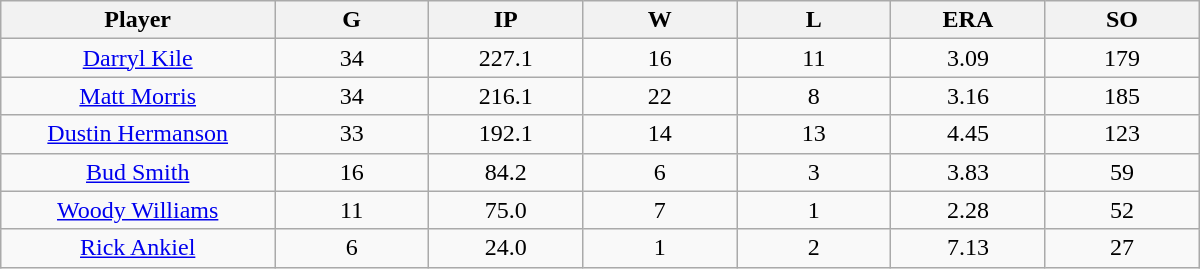<table class="wikitable sortable">
<tr>
<th bgcolor="#DDDDFF" width="16%">Player</th>
<th bgcolor="#DDDDFF" width="9%">G</th>
<th bgcolor="#DDDDFF" width="9%">IP</th>
<th bgcolor="#DDDDFF" width="9%">W</th>
<th bgcolor="#DDDDFF" width="9%">L</th>
<th bgcolor="#DDDDFF" width="9%">ERA</th>
<th bgcolor="#DDDDFF" width="9%">SO</th>
</tr>
<tr align="center">
<td><a href='#'>Darryl Kile</a></td>
<td>34</td>
<td>227.1</td>
<td>16</td>
<td>11</td>
<td>3.09</td>
<td>179</td>
</tr>
<tr align="center">
<td><a href='#'>Matt Morris</a></td>
<td>34</td>
<td>216.1</td>
<td>22</td>
<td>8</td>
<td>3.16</td>
<td>185</td>
</tr>
<tr align="center">
<td><a href='#'>Dustin Hermanson</a></td>
<td>33</td>
<td>192.1</td>
<td>14</td>
<td>13</td>
<td>4.45</td>
<td>123</td>
</tr>
<tr align="center">
<td><a href='#'>Bud Smith</a></td>
<td>16</td>
<td>84.2</td>
<td>6</td>
<td>3</td>
<td>3.83</td>
<td>59</td>
</tr>
<tr align="center">
<td><a href='#'>Woody Williams</a></td>
<td>11</td>
<td>75.0</td>
<td>7</td>
<td>1</td>
<td>2.28</td>
<td>52</td>
</tr>
<tr align="center">
<td><a href='#'>Rick Ankiel</a></td>
<td>6</td>
<td>24.0</td>
<td>1</td>
<td>2</td>
<td>7.13</td>
<td>27</td>
</tr>
</table>
